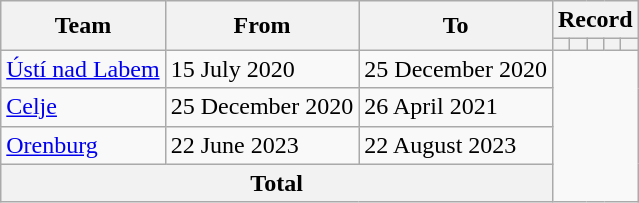<table class=wikitable style=text-align:center>
<tr>
<th rowspan="2">Team</th>
<th rowspan="2">From</th>
<th rowspan="2">To</th>
<th colspan="5">Record</th>
</tr>
<tr>
<th></th>
<th></th>
<th></th>
<th></th>
<th></th>
</tr>
<tr>
<td align=left><a href='#'>Ústí nad Labem</a></td>
<td align=left>15 July 2020</td>
<td align=left>25 December 2020<br></td>
</tr>
<tr>
<td align=left><a href='#'>Celje</a></td>
<td align=left>25 December 2020</td>
<td align=left>26 April 2021<br></td>
</tr>
<tr>
<td align=left><a href='#'>Orenburg</a></td>
<td align=left>22 June 2023</td>
<td align=left>22 August 2023<br></td>
</tr>
<tr>
<th colspan="3">Total<br></th>
</tr>
</table>
